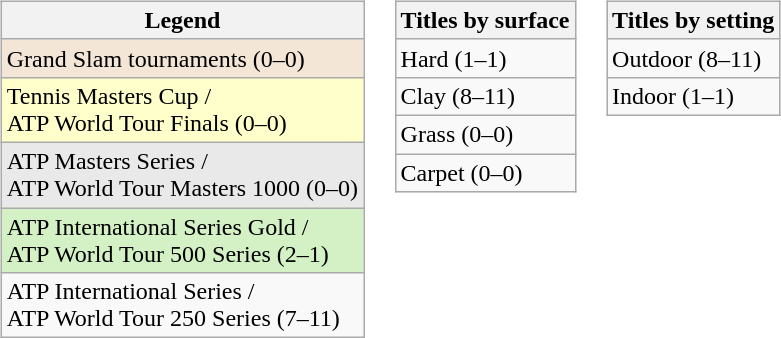<table>
<tr valign="top">
<td><br><table class="wikitable sortable mw-collapsible mw-collapsed">
<tr>
<th>Legend</th>
</tr>
<tr style="background:#f3e6d7;">
<td>Grand Slam tournaments (0–0)</td>
</tr>
<tr style="background:#ffffcc;">
<td>Tennis Masters Cup / <br>ATP World Tour Finals (0–0)</td>
</tr>
<tr style="background:#e9e9e9;">
<td>ATP Masters Series / <br>ATP World Tour Masters 1000 (0–0)</td>
</tr>
<tr style="background:#d4f1c5;">
<td>ATP International Series Gold / <br>ATP World Tour 500 Series (2–1)</td>
</tr>
<tr>
<td>ATP International Series / <br>ATP World Tour 250 Series (7–11)</td>
</tr>
</table>
</td>
<td><br><table class="wikitable sortable mw-collapsible mw-collapsed">
<tr>
<th>Titles by surface</th>
</tr>
<tr>
<td>Hard (1–1)</td>
</tr>
<tr>
<td>Clay (8–11)</td>
</tr>
<tr>
<td>Grass (0–0)</td>
</tr>
<tr>
<td>Carpet (0–0)</td>
</tr>
</table>
</td>
<td><br><table class="wikitable sortable mw-collapsible mw-collapsed">
<tr>
<th>Titles by setting</th>
</tr>
<tr>
<td>Outdoor (8–11)</td>
</tr>
<tr>
<td>Indoor (1–1)</td>
</tr>
</table>
</td>
</tr>
</table>
